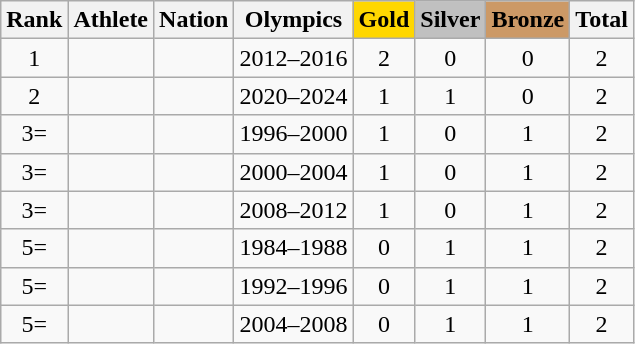<table class="wikitable sortable" style="text-align:center">
<tr>
<th>Rank</th>
<th>Athlete</th>
<th>Nation</th>
<th>Olympics</th>
<th style="background-color:gold">Gold</th>
<th style="background-color:silver">Silver</th>
<th style="background-color:#cc9966">Bronze</th>
<th>Total</th>
</tr>
<tr>
<td>1</td>
<td align=left></td>
<td align=left></td>
<td>2012–2016</td>
<td>2</td>
<td>0</td>
<td>0</td>
<td>2</td>
</tr>
<tr>
<td>2</td>
<td align=left></td>
<td align=left></td>
<td>2020–2024</td>
<td>1</td>
<td>1</td>
<td>0</td>
<td>2</td>
</tr>
<tr>
<td>3=</td>
<td align=left></td>
<td align=left></td>
<td>1996–2000</td>
<td>1</td>
<td>0</td>
<td>1</td>
<td>2</td>
</tr>
<tr>
<td>3=</td>
<td align=left></td>
<td align=left></td>
<td>2000–2004</td>
<td>1</td>
<td>0</td>
<td>1</td>
<td>2</td>
</tr>
<tr>
<td>3=</td>
<td align=left></td>
<td align=left></td>
<td>2008–2012</td>
<td>1</td>
<td>0</td>
<td>1</td>
<td>2</td>
</tr>
<tr>
<td>5=</td>
<td align=left></td>
<td align=left></td>
<td>1984–1988</td>
<td>0</td>
<td>1</td>
<td>1</td>
<td>2</td>
</tr>
<tr>
<td>5=</td>
<td align=left></td>
<td align=left></td>
<td>1992–1996</td>
<td>0</td>
<td>1</td>
<td>1</td>
<td>2</td>
</tr>
<tr>
<td>5=</td>
<td align=left></td>
<td align=left></td>
<td>2004–2008</td>
<td>0</td>
<td>1</td>
<td>1</td>
<td>2</td>
</tr>
</table>
